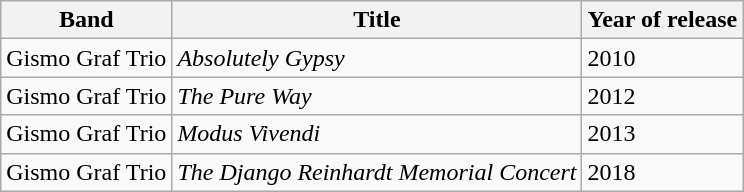<table class="wikitable">
<tr>
<th>Band</th>
<th>Title</th>
<th>Year of release</th>
</tr>
<tr>
<td>Gismo Graf Trio</td>
<td><em>Absolutely Gypsy</em></td>
<td>2010</td>
</tr>
<tr>
<td>Gismo Graf Trio</td>
<td><em>The Pure Way</em></td>
<td>2012</td>
</tr>
<tr>
<td>Gismo Graf Trio</td>
<td><em>Modus Vivendi</em></td>
<td>2013</td>
</tr>
<tr>
<td>Gismo Graf Trio</td>
<td><em>The Django Reinhardt Memorial Concert </em></td>
<td>2018</td>
</tr>
</table>
